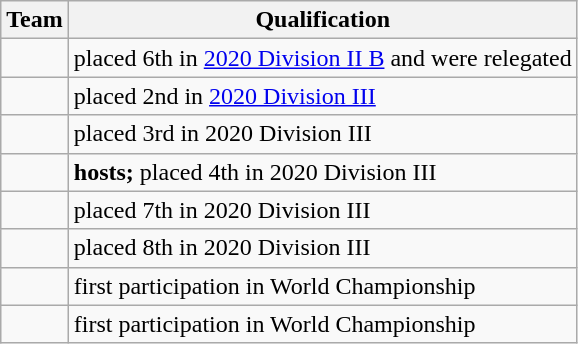<table class="wikitable">
<tr>
<th>Team</th>
<th>Qualification</th>
</tr>
<tr>
<td></td>
<td>placed 6th in <a href='#'>2020 Division II B</a> and were relegated</td>
</tr>
<tr>
<td></td>
<td>placed 2nd in <a href='#'>2020 Division III</a></td>
</tr>
<tr>
<td></td>
<td>placed 3rd in 2020 Division III</td>
</tr>
<tr>
<td></td>
<td><strong>hosts;</strong> placed 4th in 2020 Division III</td>
</tr>
<tr>
<td></td>
<td>placed 7th in 2020 Division III</td>
</tr>
<tr>
<td></td>
<td>placed 8th in 2020 Division III</td>
</tr>
<tr>
<td></td>
<td>first participation in World Championship</td>
</tr>
<tr>
<td></td>
<td>first participation in World Championship</td>
</tr>
</table>
